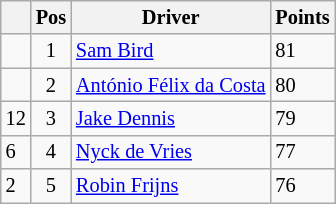<table class="wikitable" style="font-size: 85%;">
<tr>
<th></th>
<th>Pos</th>
<th>Driver</th>
<th>Points</th>
</tr>
<tr>
<td align="left"></td>
<td align="center">1</td>
<td> <a href='#'>Sam Bird</a></td>
<td align="left">81</td>
</tr>
<tr>
<td align="left"></td>
<td align="center">2</td>
<td> <a href='#'>António Félix da Costa</a></td>
<td align="left">80</td>
</tr>
<tr>
<td align="left"> 12</td>
<td align="center">3</td>
<td> <a href='#'>Jake Dennis</a></td>
<td align="left">79</td>
</tr>
<tr>
<td align="left"> 6</td>
<td align="center">4</td>
<td> <a href='#'>Nyck de Vries</a></td>
<td align="left">77</td>
</tr>
<tr>
<td align="left"> 2</td>
<td align="center">5</td>
<td> <a href='#'>Robin Frijns</a></td>
<td align="left">76</td>
</tr>
</table>
